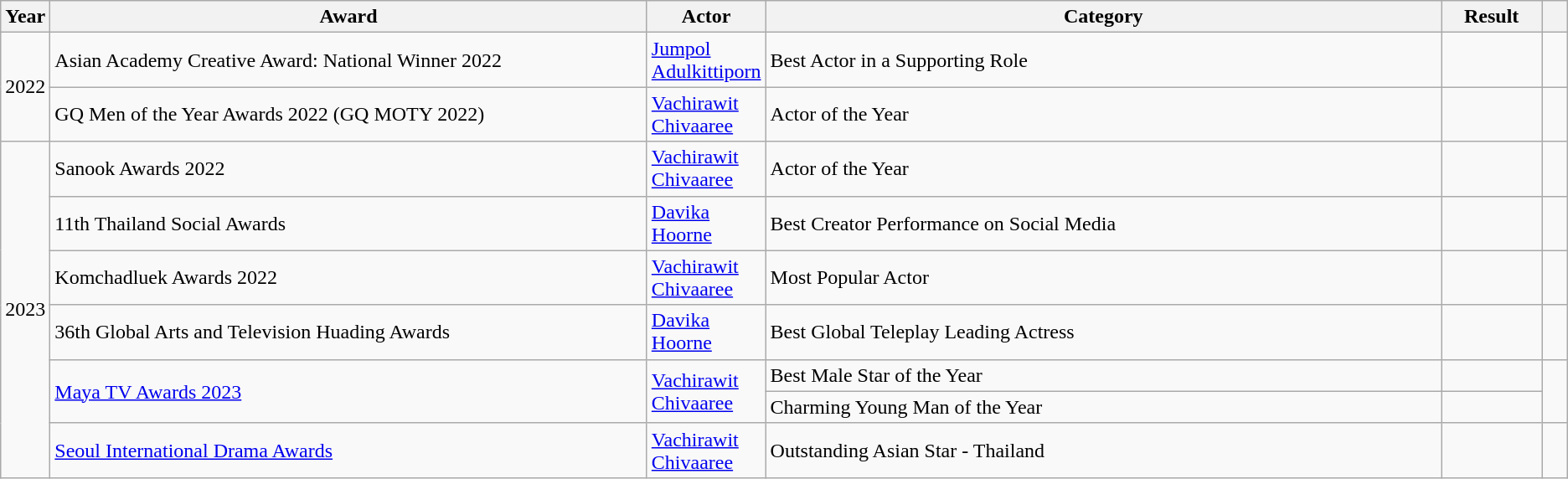<table class="wikitable sortable">
<tr>
<th scope="col" style="width:1em;">Year</th>
<th scope="col" style="width:35em;">Award</th>
<th scope="col" style="width:3em;">Actor</th>
<th scope="col" style="width:40em;">Category</th>
<th scope="col" style="width:5em;">Result</th>
<th scope="col" style="width:1em;" class="unsortable"></th>
</tr>
<tr>
<td rowspan="2">2022</td>
<td>Asian Academy Creative Award: National Winner 2022</td>
<td><a href='#'>Jumpol Adulkittiporn</a></td>
<td>Best Actor in a Supporting Role</td>
<td></td>
<td align="center"></td>
</tr>
<tr>
<td>GQ Men of the Year Awards 2022 (GQ MOTY 2022)</td>
<td><a href='#'>Vachirawit Chivaaree</a></td>
<td>Actor of the Year</td>
<td></td>
<td align="center"></td>
</tr>
<tr>
<td rowspan="7">2023</td>
<td>Sanook Awards 2022</td>
<td><a href='#'>Vachirawit Chivaaree</a></td>
<td>Actor of the Year</td>
<td></td>
<td></td>
</tr>
<tr>
<td>11th Thailand Social Awards</td>
<td><a href='#'>Davika Hoorne</a></td>
<td>Best Creator Performance on Social Media</td>
<td></td>
<td align="center"></td>
</tr>
<tr>
<td>Komchadluek Awards 2022</td>
<td><a href='#'>Vachirawit Chivaaree</a></td>
<td>Most Popular Actor</td>
<td></td>
<td align="center"></td>
</tr>
<tr>
<td>36th Global Arts and Television Huading Awards</td>
<td><a href='#'>Davika Hoorne</a></td>
<td>Best Global Teleplay Leading Actress</td>
<td></td>
<td align="center"></td>
</tr>
<tr>
<td rowspan="2"><a href='#'>Maya TV Awards 2023</a></td>
<td rowspan="2"><a href='#'>Vachirawit Chivaaree</a></td>
<td>Best Male Star of the Year</td>
<td></td>
<td rowspan="2" ; align="center"></td>
</tr>
<tr>
<td>Charming Young Man of the Year</td>
<td></td>
</tr>
<tr>
<td><a href='#'>Seoul International Drama Awards</a></td>
<td><a href='#'>Vachirawit Chivaaree</a></td>
<td>Outstanding Asian Star - Thailand</td>
<td></td>
<td align="center"></td>
</tr>
</table>
